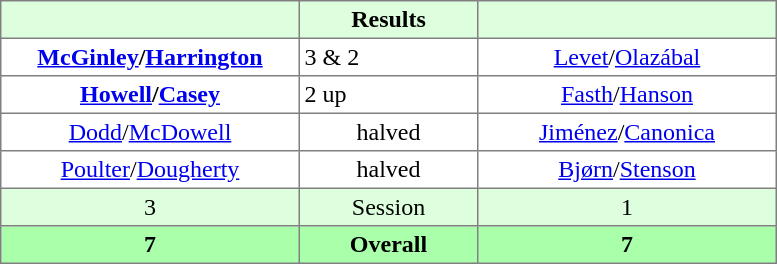<table border="1" cellpadding="3" style="border-collapse:collapse; text-align:center;">
<tr style="background:#ddffdd;">
<th style="width:12em;"> </th>
<th style="width:7em;">Results</th>
<th style="width:12em;"></th>
</tr>
<tr>
<td><strong><a href='#'>McGinley</a>/<a href='#'>Harrington</a></strong></td>
<td align=left> 3 & 2</td>
<td><a href='#'>Levet</a>/<a href='#'>Olazábal</a></td>
</tr>
<tr>
<td><strong><a href='#'>Howell</a>/<a href='#'>Casey</a></strong></td>
<td align=left> 2 up</td>
<td><a href='#'>Fasth</a>/<a href='#'>Hanson</a></td>
</tr>
<tr>
<td><a href='#'>Dodd</a>/<a href='#'>McDowell</a></td>
<td>halved</td>
<td><a href='#'>Jiménez</a>/<a href='#'>Canonica</a></td>
</tr>
<tr>
<td><a href='#'>Poulter</a>/<a href='#'>Dougherty</a></td>
<td>halved</td>
<td><a href='#'>Bjørn</a>/<a href='#'>Stenson</a></td>
</tr>
<tr style="background:#ddffdd;">
<td>3</td>
<td>Session</td>
<td>1</td>
</tr>
<tr style="background:#aaffaa;">
<th>7</th>
<th>Overall</th>
<th>7</th>
</tr>
</table>
